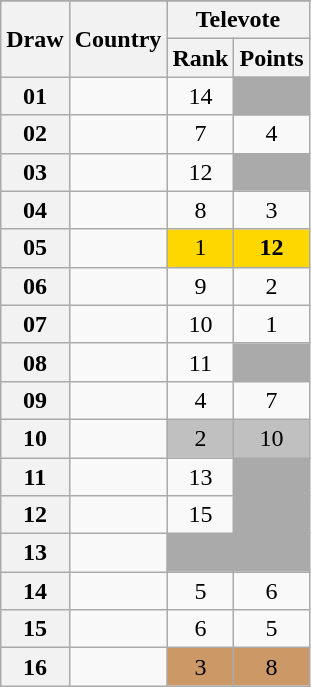<table class="sortable wikitable collapsible plainrowheaders" style="text-align:center;">
<tr>
</tr>
<tr>
<th scope="col" rowspan="2">Draw</th>
<th scope="col" rowspan="2">Country</th>
<th scope="col" colspan="2">Televote</th>
</tr>
<tr>
<th scope="col">Rank</th>
<th scope="col">Points</th>
</tr>
<tr>
<th scope="row" style="text-align:center;">01</th>
<td style="text-align:left;"></td>
<td>14</td>
<td style="background:#AAAAAA;"></td>
</tr>
<tr>
<th scope="row" style="text-align:center;">02</th>
<td style="text-align:left;"></td>
<td>7</td>
<td>4</td>
</tr>
<tr>
<th scope="row" style="text-align:center;">03</th>
<td style="text-align:left;"></td>
<td>12</td>
<td style="background:#AAAAAA;"></td>
</tr>
<tr>
<th scope="row" style="text-align:center;">04</th>
<td style="text-align:left;"></td>
<td>8</td>
<td>3</td>
</tr>
<tr>
<th scope="row" style="text-align:center;">05</th>
<td style="text-align:left;"></td>
<td style="background:gold;">1</td>
<td style="background:gold;"><strong>12</strong></td>
</tr>
<tr>
<th scope="row" style="text-align:center;">06</th>
<td style="text-align:left;"></td>
<td>9</td>
<td>2</td>
</tr>
<tr>
<th scope="row" style="text-align:center;">07</th>
<td style="text-align:left;"></td>
<td>10</td>
<td>1</td>
</tr>
<tr>
<th scope="row" style="text-align:center;">08</th>
<td style="text-align:left;"></td>
<td>11</td>
<td style="background:#AAAAAA;"></td>
</tr>
<tr>
<th scope="row" style="text-align:center;">09</th>
<td style="text-align:left;"></td>
<td>4</td>
<td>7</td>
</tr>
<tr>
<th scope="row" style="text-align:center;">10</th>
<td style="text-align:left;"></td>
<td style="background:silver;">2</td>
<td style="background:silver;">10</td>
</tr>
<tr>
<th scope="row" style="text-align:center;">11</th>
<td style="text-align:left;"></td>
<td>13</td>
<td style="background:#AAAAAA;"></td>
</tr>
<tr>
<th scope="row" style="text-align:center;">12</th>
<td style="text-align:left;"></td>
<td>15</td>
<td style="background:#AAAAAA;"></td>
</tr>
<tr class=sortbottom>
<th scope="row" style="text-align:center;">13</th>
<td style="text-align:left;"></td>
<td style="background:#AAAAAA;"></td>
<td style="background:#AAAAAA;"></td>
</tr>
<tr>
<th scope="row" style="text-align:center;">14</th>
<td style="text-align:left;"></td>
<td>5</td>
<td>6</td>
</tr>
<tr>
<th scope="row" style="text-align:center;">15</th>
<td style="text-align:left;"></td>
<td>6</td>
<td>5</td>
</tr>
<tr>
<th scope="row" style="text-align:center;">16</th>
<td style="text-align:left;"></td>
<td style="background:#CC9966;">3</td>
<td style="background:#CC9966;">8</td>
</tr>
</table>
